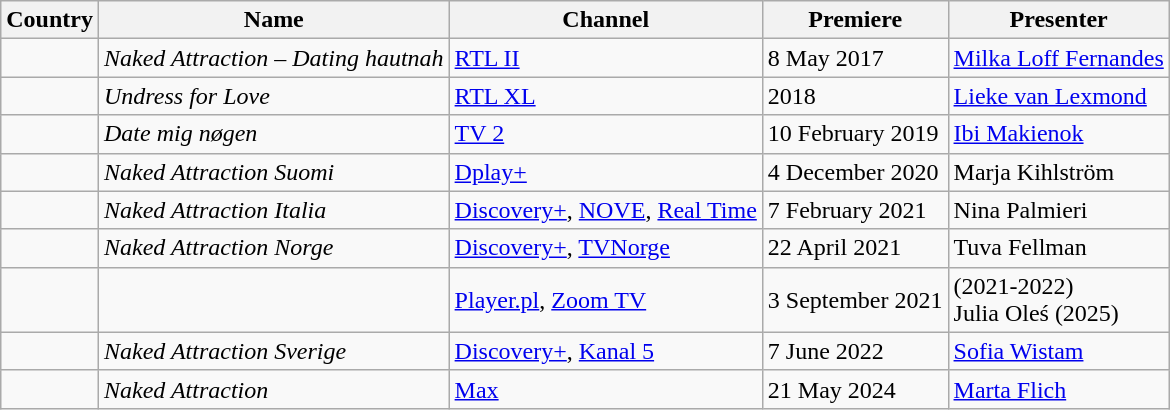<table class="wikitable">
<tr>
<th>Country</th>
<th>Name</th>
<th>Channel</th>
<th>Premiere</th>
<th>Presenter</th>
</tr>
<tr>
<td></td>
<td><em>Naked Attraction – Dating hautnah</em></td>
<td><a href='#'>RTL II</a></td>
<td>8 May 2017</td>
<td><a href='#'>Milka Loff Fernandes</a></td>
</tr>
<tr>
<td></td>
<td><em>Undress for Love</em></td>
<td><a href='#'>RTL XL</a></td>
<td>2018</td>
<td><a href='#'>Lieke van Lexmond</a></td>
</tr>
<tr>
<td></td>
<td><em>Date mig nøgen</em></td>
<td><a href='#'>TV 2</a></td>
<td>10 February 2019</td>
<td><a href='#'>Ibi Makienok</a></td>
</tr>
<tr>
<td></td>
<td><em>Naked Attraction Suomi</em></td>
<td><a href='#'>Dplay+</a></td>
<td>4 December 2020</td>
<td>Marja Kihlström</td>
</tr>
<tr>
<td></td>
<td><em>Naked Attraction Italia</em></td>
<td><a href='#'>Discovery+</a>, <a href='#'>NOVE</a>, <a href='#'>Real Time</a></td>
<td>7 February 2021</td>
<td>Nina Palmieri</td>
</tr>
<tr>
<td></td>
<td><em>Naked Attraction Norge</em></td>
<td><a href='#'>Discovery+</a>, <a href='#'>TVNorge</a></td>
<td>22 April 2021</td>
<td>Tuva Fellman</td>
</tr>
<tr>
<td></td>
<td><em></em></td>
<td><a href='#'>Player.pl</a>, <a href='#'>Zoom TV</a></td>
<td>3 September 2021</td>
<td> (2021-2022)<br>Julia Oleś (2025)</td>
</tr>
<tr>
<td></td>
<td><em>Naked Attraction Sverige</em></td>
<td><a href='#'>Discovery+</a>, <a href='#'>Kanal 5</a></td>
<td>7 June 2022</td>
<td><a href='#'>Sofia Wistam</a></td>
</tr>
<tr>
<td></td>
<td><em>Naked Attraction</em></td>
<td><a href='#'>Max</a></td>
<td>21 May  2024</td>
<td><a href='#'>Marta Flich</a></td>
</tr>
</table>
